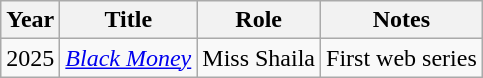<table class="wikitable">
<tr>
<th>Year</th>
<th>Title</th>
<th>Role</th>
<th>Notes</th>
</tr>
<tr>
<td>2025</td>
<td><em><a href='#'>Black Money</a></em></td>
<td>Miss Shaila</td>
<td>First web series</td>
</tr>
</table>
